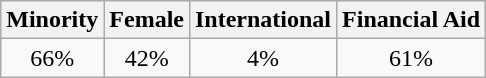<table class="wikitable" style="text-align:center">
<tr>
<th>Minority</th>
<th>Female</th>
<th>International</th>
<th>Financial Aid</th>
</tr>
<tr>
<td>66%</td>
<td>42%</td>
<td>4%</td>
<td>61%</td>
</tr>
</table>
